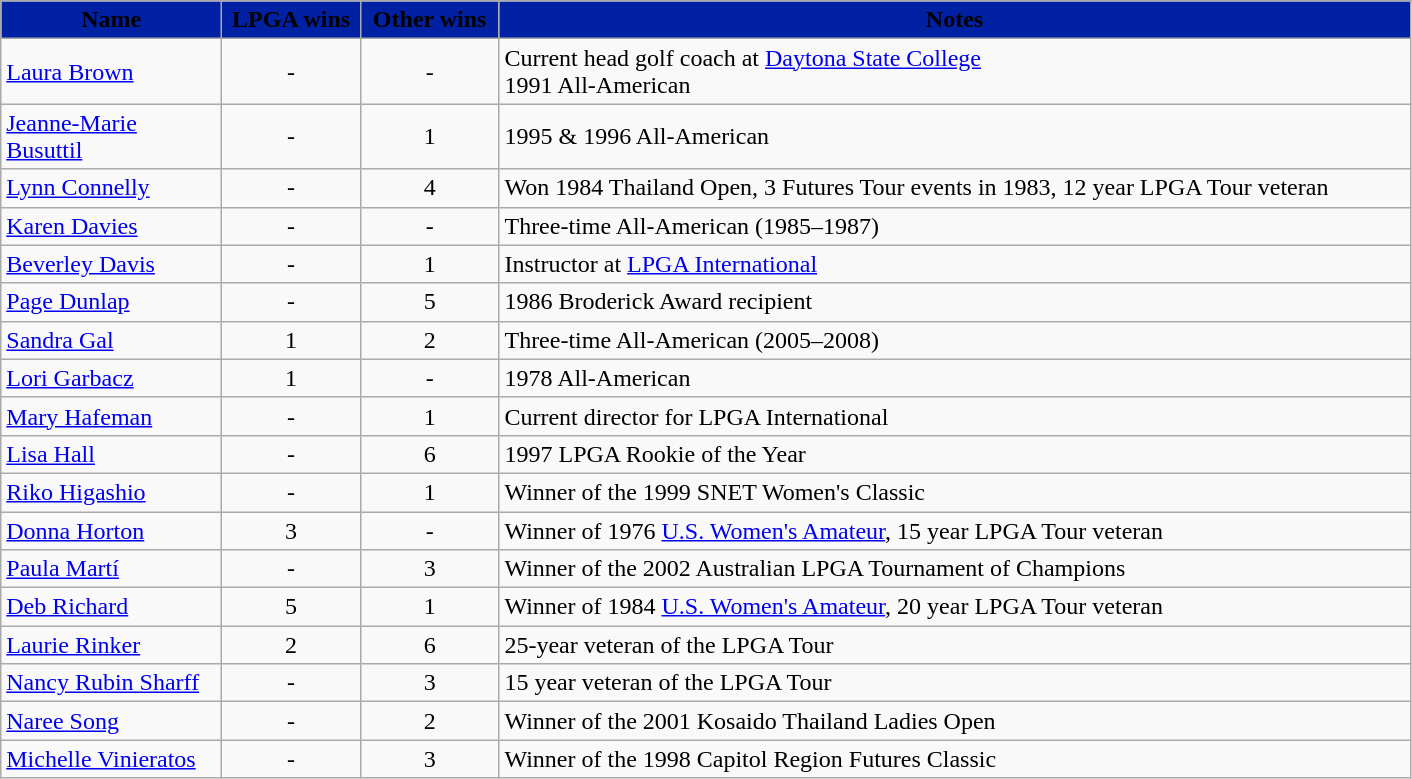<table class=wikitable style=text-align:center>
<tr>
<th width=140 style="background:#0021A4;"><span> Name</span></th>
<th width=85 style="background:#0021A4;"><span> LPGA wins</span></th>
<th width=85 style="background:#0021A4;"><span> Other wins</span></th>
<th width=600 style="background:#0021A4;"><span> Notes</span></th>
</tr>
<tr>
<td align=left><a href='#'>Laura Brown</a></td>
<td>-</td>
<td>-</td>
<td align=left>Current head golf coach at <a href='#'>Daytona State College</a><br>1991 All-American</td>
</tr>
<tr>
<td align=left><a href='#'>Jeanne-Marie Busuttil</a></td>
<td>-</td>
<td>1</td>
<td align=left>1995 & 1996 All-American</td>
</tr>
<tr>
<td align=left><a href='#'>Lynn Connelly</a></td>
<td>-</td>
<td>4</td>
<td align=left>Won 1984 Thailand Open, 3 Futures Tour events in 1983, 12 year LPGA Tour veteran</td>
</tr>
<tr>
<td align=left><a href='#'>Karen Davies</a></td>
<td>-</td>
<td>-</td>
<td align=left>Three-time All-American (1985–1987)</td>
</tr>
<tr>
<td align=left><a href='#'>Beverley Davis</a></td>
<td>-</td>
<td>1</td>
<td align=left>Instructor at <a href='#'>LPGA International</a></td>
</tr>
<tr>
<td align=left><a href='#'>Page Dunlap</a></td>
<td>-</td>
<td>5</td>
<td align=left>1986 Broderick Award recipient</td>
</tr>
<tr>
<td align=left><a href='#'>Sandra Gal</a></td>
<td>1</td>
<td>2</td>
<td align=left>Three-time All-American (2005–2008)</td>
</tr>
<tr>
<td align=left><a href='#'>Lori Garbacz</a></td>
<td>1</td>
<td>-</td>
<td align=left>1978 All-American</td>
</tr>
<tr>
<td align=left><a href='#'>Mary Hafeman</a></td>
<td>-</td>
<td>1</td>
<td align=left>Current director for LPGA International</td>
</tr>
<tr>
<td align=left><a href='#'>Lisa Hall</a></td>
<td>-</td>
<td>6</td>
<td align=left>1997 LPGA Rookie of the Year</td>
</tr>
<tr>
<td align=left><a href='#'>Riko Higashio</a></td>
<td>-</td>
<td>1</td>
<td align=left>Winner of the 1999 SNET Women's Classic</td>
</tr>
<tr>
<td align=left><a href='#'>Donna Horton</a></td>
<td>3</td>
<td>-</td>
<td align=left>Winner of 1976 <a href='#'>U.S. Women's Amateur</a>, 15 year LPGA Tour veteran</td>
</tr>
<tr>
<td align=left><a href='#'>Paula Martí</a></td>
<td>-</td>
<td>3</td>
<td align=left>Winner of the 2002 Australian LPGA Tournament of Champions</td>
</tr>
<tr>
<td align=left><a href='#'>Deb Richard</a></td>
<td>5</td>
<td>1</td>
<td align=left>Winner of 1984 <a href='#'>U.S. Women's Amateur</a>, 20 year LPGA Tour veteran</td>
</tr>
<tr>
<td align=left><a href='#'>Laurie Rinker</a></td>
<td>2</td>
<td>6</td>
<td align=left>25-year veteran of the LPGA Tour</td>
</tr>
<tr>
<td align=left><a href='#'>Nancy Rubin Sharff</a></td>
<td>-</td>
<td>3</td>
<td align=left>15 year veteran of the LPGA Tour</td>
</tr>
<tr>
<td align=left><a href='#'>Naree Song</a></td>
<td>-</td>
<td>2</td>
<td align=left>Winner of the 2001 Kosaido Thailand Ladies Open</td>
</tr>
<tr>
<td align=left><a href='#'>Michelle Vinieratos</a></td>
<td>-</td>
<td>3</td>
<td align=left>Winner of the 1998 Capitol Region Futures Classic</td>
</tr>
</table>
